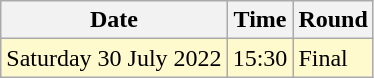<table class="wikitable">
<tr>
<th>Date</th>
<th>Time</th>
<th>Round</th>
</tr>
<tr>
<td style=background:lemonchiffon>Saturday 30 July 2022</td>
<td style=background:lemonchiffon>15:30</td>
<td style=background:lemonchiffon>Final</td>
</tr>
</table>
